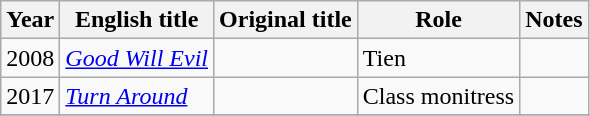<table class="wikitable sortable">
<tr>
<th>Year</th>
<th>English title</th>
<th>Original title</th>
<th>Role</th>
<th class="unsortable">Notes</th>
</tr>
<tr>
<td>2008</td>
<td><em><a href='#'>Good Will Evil</a></em></td>
<td></td>
<td>Tien</td>
<td></td>
</tr>
<tr>
<td>2017</td>
<td><em><a href='#'>Turn Around</a></em></td>
<td></td>
<td>Class monitress</td>
<td></td>
</tr>
<tr>
</tr>
</table>
